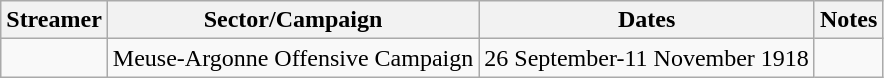<table class="wikitable">
<tr>
<th>Streamer</th>
<th>Sector/Campaign</th>
<th>Dates</th>
<th>Notes</th>
</tr>
<tr>
<td></td>
<td>Meuse-Argonne Offensive Campaign</td>
<td>26 September-11 November 1918</td>
<td></td>
</tr>
</table>
